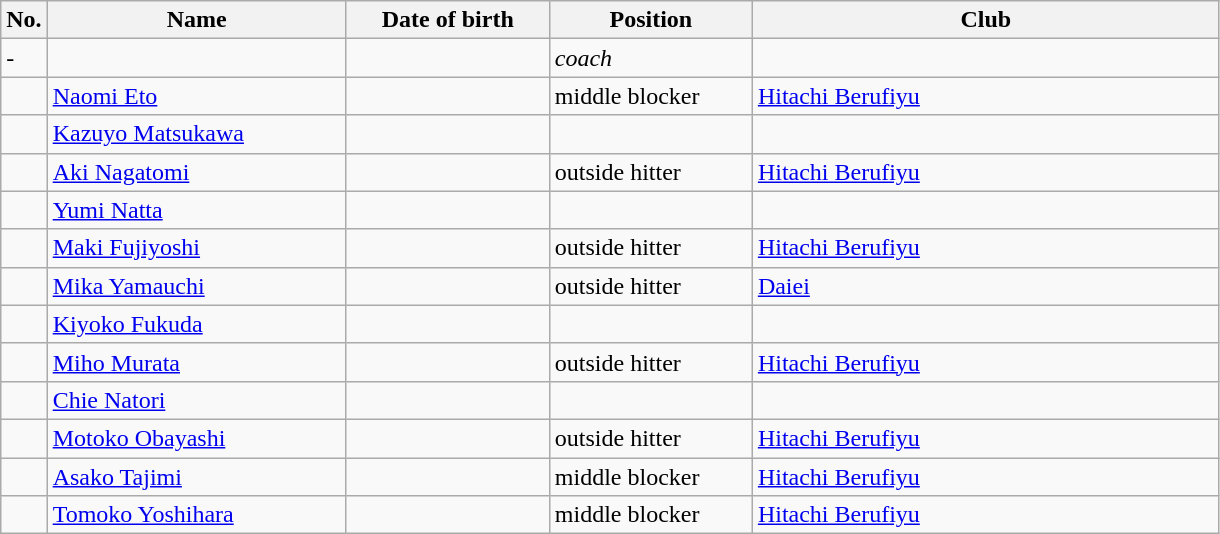<table class=wikitable sortable style=font-size:100%; text-align:center;>
<tr>
<th>No.</th>
<th style=width:12em>Name</th>
<th style=width:8em>Date of birth</th>
<th style=width:8em>Position</th>
<th style=width:19em>Club</th>
</tr>
<tr>
<td>-</td>
<td></td>
<td></td>
<td><em>coach</em></td>
<td></td>
</tr>
<tr>
<td></td>
<td><a href='#'>Naomi Eto</a></td>
<td></td>
<td>middle blocker</td>
<td> <a href='#'>Hitachi Berufiyu</a></td>
</tr>
<tr>
<td></td>
<td><a href='#'>Kazuyo Matsukawa</a></td>
<td></td>
<td></td>
<td></td>
</tr>
<tr>
<td></td>
<td><a href='#'>Aki Nagatomi</a></td>
<td></td>
<td>outside hitter</td>
<td> <a href='#'>Hitachi Berufiyu</a></td>
</tr>
<tr>
<td></td>
<td><a href='#'>Yumi Natta</a></td>
<td></td>
<td></td>
<td></td>
</tr>
<tr>
<td></td>
<td><a href='#'>Maki Fujiyoshi</a></td>
<td></td>
<td>outside hitter</td>
<td> <a href='#'>Hitachi Berufiyu</a></td>
</tr>
<tr>
<td></td>
<td><a href='#'>Mika Yamauchi</a></td>
<td></td>
<td>outside hitter</td>
<td> <a href='#'>Daiei</a></td>
</tr>
<tr>
<td></td>
<td><a href='#'>Kiyoko Fukuda</a></td>
<td></td>
<td></td>
<td></td>
</tr>
<tr>
<td></td>
<td><a href='#'>Miho Murata</a></td>
<td></td>
<td>outside hitter</td>
<td> <a href='#'>Hitachi Berufiyu</a></td>
</tr>
<tr>
<td></td>
<td><a href='#'>Chie Natori</a></td>
<td></td>
<td></td>
<td></td>
</tr>
<tr>
<td></td>
<td><a href='#'>Motoko Obayashi</a></td>
<td></td>
<td>outside hitter</td>
<td> <a href='#'>Hitachi Berufiyu</a></td>
</tr>
<tr>
<td></td>
<td><a href='#'>Asako Tajimi</a></td>
<td></td>
<td>middle blocker</td>
<td> <a href='#'>Hitachi Berufiyu</a></td>
</tr>
<tr>
<td></td>
<td><a href='#'>Tomoko Yoshihara</a></td>
<td></td>
<td>middle blocker</td>
<td> <a href='#'>Hitachi Berufiyu</a></td>
</tr>
</table>
